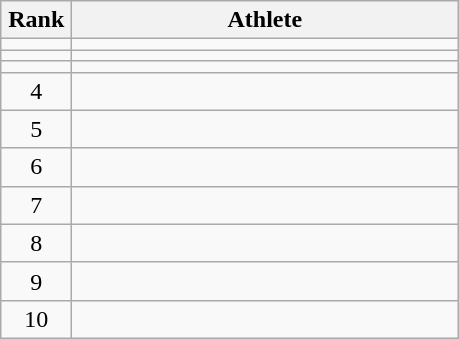<table class="wikitable" style="text-align: center;">
<tr>
<th width=40>Rank</th>
<th width=250>Athlete</th>
</tr>
<tr>
<td></td>
<td align="left"></td>
</tr>
<tr>
<td></td>
<td align="left"></td>
</tr>
<tr>
<td></td>
<td align="left"></td>
</tr>
<tr>
<td>4</td>
<td align="left"></td>
</tr>
<tr>
<td>5</td>
<td align="left"></td>
</tr>
<tr>
<td>6</td>
<td align="left"></td>
</tr>
<tr>
<td>7</td>
<td align="left"></td>
</tr>
<tr>
<td>8</td>
<td align="left"></td>
</tr>
<tr>
<td>9</td>
<td align="left"></td>
</tr>
<tr>
<td>10</td>
<td align="left"></td>
</tr>
</table>
